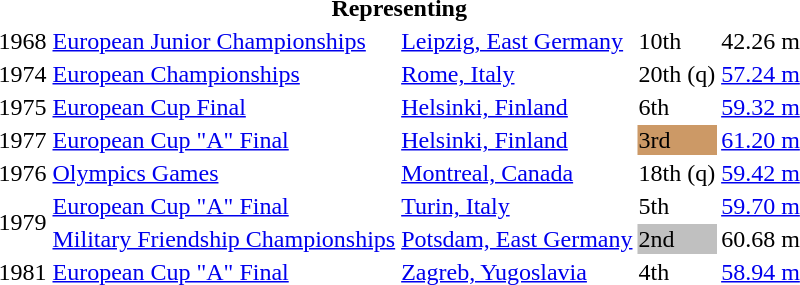<table>
<tr>
<th colspan="5">Representing </th>
</tr>
<tr>
<td>1968</td>
<td><a href='#'>European Junior Championships</a></td>
<td><a href='#'>Leipzig, East Germany</a></td>
<td>10th</td>
<td>42.26 m</td>
</tr>
<tr>
<td>1974</td>
<td><a href='#'>European Championships</a></td>
<td><a href='#'>Rome, Italy</a></td>
<td>20th (q)</td>
<td><a href='#'>57.24 m</a></td>
</tr>
<tr>
<td>1975</td>
<td><a href='#'>European Cup Final</a></td>
<td><a href='#'>Helsinki, Finland</a></td>
<td>6th</td>
<td><a href='#'>59.32 m</a></td>
</tr>
<tr>
<td>1977</td>
<td><a href='#'>European Cup "A" Final</a></td>
<td><a href='#'>Helsinki, Finland</a></td>
<td bgcolor=cc9966>3rd</td>
<td><a href='#'>61.20 m</a></td>
</tr>
<tr>
<td>1976</td>
<td><a href='#'>Olympics Games</a></td>
<td><a href='#'>Montreal, Canada</a></td>
<td>18th (q)</td>
<td><a href='#'>59.42 m</a></td>
</tr>
<tr>
<td rowspan=2>1979</td>
<td><a href='#'>European Cup "A" Final</a></td>
<td><a href='#'>Turin, Italy</a></td>
<td>5th</td>
<td><a href='#'>59.70 m</a></td>
</tr>
<tr>
<td><a href='#'>Military Friendship Championships</a></td>
<td><a href='#'>Potsdam, East Germany</a></td>
<td bgcolor=silver>2nd</td>
<td>60.68 m</td>
</tr>
<tr>
<td>1981</td>
<td><a href='#'>European Cup "A" Final</a></td>
<td><a href='#'>Zagreb, Yugoslavia</a></td>
<td>4th</td>
<td><a href='#'>58.94 m</a></td>
</tr>
</table>
